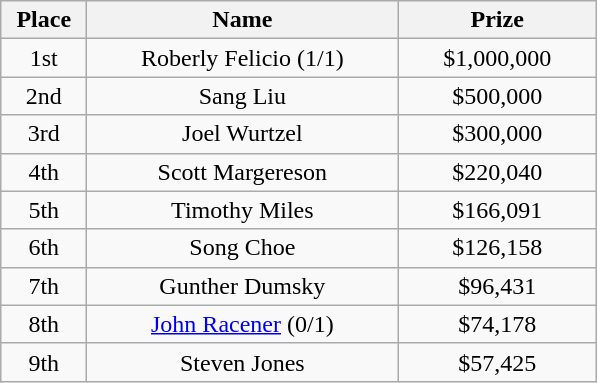<table class="wikitable">
<tr>
<th width="50">Place</th>
<th width="200">Name</th>
<th width="125">Prize</th>
</tr>
<tr>
<td align = "center">1st</td>
<td align = "center">Roberly Felicio (1/1)</td>
<td align = "center">$1,000,000</td>
</tr>
<tr>
<td align = "center">2nd</td>
<td align = "center">Sang Liu</td>
<td align = "center">$500,000</td>
</tr>
<tr>
<td align = "center">3rd</td>
<td align = "center">Joel Wurtzel</td>
<td align = "center">$300,000</td>
</tr>
<tr>
<td align = "center">4th</td>
<td align = "center">Scott Margereson</td>
<td align = "center">$220,040</td>
</tr>
<tr>
<td align = "center">5th</td>
<td align = "center">Timothy Miles</td>
<td align = "center">$166,091</td>
</tr>
<tr>
<td align = "center">6th</td>
<td align = "center">Song Choe</td>
<td align = "center">$126,158</td>
</tr>
<tr>
<td align = "center">7th</td>
<td align = "center">Gunther Dumsky</td>
<td align = "center">$96,431</td>
</tr>
<tr>
<td align = "center">8th</td>
<td align = "center"><a href='#'>John Racener</a> (0/1)</td>
<td align = "center">$74,178</td>
</tr>
<tr>
<td align = "center">9th</td>
<td align = "center">Steven Jones</td>
<td align = "center">$57,425</td>
</tr>
</table>
